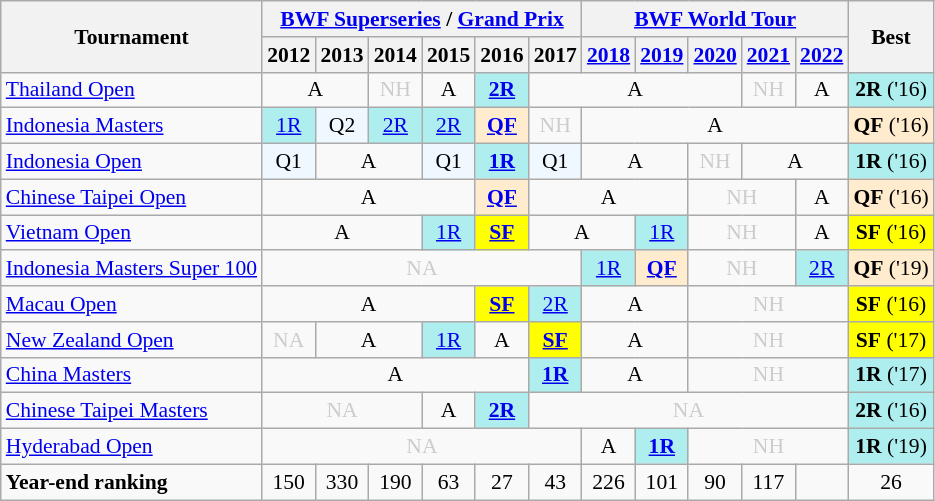<table style='font-size: 90%; text-align:center;' class='wikitable'>
<tr>
<th rowspan="2">Tournament</th>
<th colspan="6"><strong><a href='#'>BWF Superseries</a> / <a href='#'>Grand Prix</a></strong></th>
<th colspan="5"><strong><a href='#'>BWF World Tour</a></strong></th>
<th rowspan="2">Best</th>
</tr>
<tr>
<th>2012</th>
<th>2013</th>
<th>2014</th>
<th>2015</th>
<th>2016</th>
<th>2017</th>
<th><a href='#'>2018</a></th>
<th><a href='#'>2019</a></th>
<th><a href='#'>2020</a></th>
<th><a href='#'>2021</a></th>
<th><a href='#'>2022</a></th>
</tr>
<tr>
<td align=left><a href='#'>Thailand Open</a></td>
<td colspan="2">A</td>
<td style=color:#ccc>NH</td>
<td>A</td>
<td bgcolor=AFEEEE><a href='#'><strong>2R</strong></a></td>
<td colspan="4">A</td>
<td style=color:#ccc>NH</td>
<td>A</td>
<td bgcolor=AFEEEE><strong>2R</strong> ('16)</td>
</tr>
<tr>
<td align=left><a href='#'>Indonesia Masters</a></td>
<td bgcolor=AFEEEE><a href='#'>1R</a></td>
<td 2013; bgcolor=F0F8FF>Q2</td>
<td bgcolor=AFEEEE><a href='#'>2R</a></td>
<td bgcolor=AFEEEE><a href='#'>2R</a></td>
<td bgcolor=FFEBCD><a href='#'><strong>QF</strong></a></td>
<td style=color:#ccc>NH</td>
<td colspan="5">A</td>
<td bgcolor=FFEBCD><strong>QF</strong> ('16)</td>
</tr>
<tr>
<td align=left><a href='#'>Indonesia Open</a></td>
<td 2012; bgcolor=F0F8FF>Q1</td>
<td colspan="2">A</td>
<td 2015; bgcolor=F0F8FF>Q1</td>
<td bgcolor=AFEEEE><a href='#'><strong>1R</strong></a></td>
<td 2017; bgcolor=F0F8FF>Q1</td>
<td colspan="2">A</td>
<td style=color:#ccc>NH</td>
<td colspan="2">A</td>
<td bgcolor=AFEEEE><strong>1R</strong> ('16)</td>
</tr>
<tr>
<td align=left><a href='#'>Chinese Taipei Open</a></td>
<td colspan="4">A</td>
<td bgcolor=FFEBCD><a href='#'><strong>QF</strong></a></td>
<td colspan="3">A</td>
<td colspan="2" style=color:#ccc>NH</td>
<td>A</td>
<td bgcolor=FFEBCD><strong>QF</strong> ('16)</td>
</tr>
<tr>
<td align=left><a href='#'>Vietnam Open</a></td>
<td colspan="3">A</td>
<td bgcolor=AFEEEE><a href='#'>1R</a></td>
<td bgcolor=FFFF00><a href='#'><strong>SF</strong></a></td>
<td colspan="2">A</td>
<td bgcolor=AFEEEE><a href='#'>1R</a></td>
<td colspan="2" style=color:#ccc>NH</td>
<td>A</td>
<td bgcolor=FFFF00><strong>SF</strong> ('16)</td>
</tr>
<tr>
<td align=left><a href='#'>Indonesia Masters Super 100</a></td>
<td colspan="6" style=color:#ccc>NA</td>
<td bgcolor=AFEEEE><a href='#'>1R</a></td>
<td bgcolor=FFEBCD><a href='#'><strong>QF</strong></a></td>
<td colspan="2" style=color:#ccc>NH</td>
<td bgcolor=AFEEEE><a href='#'>2R</a></td>
<td bgcolor=FFEBCD><strong>QF</strong> ('19)</td>
</tr>
<tr>
<td align=left><a href='#'>Macau Open</a></td>
<td colspan="4">A</td>
<td bgcolor=FFFF00><a href='#'><strong>SF</strong></a></td>
<td bgcolor=AFEEEE><a href='#'>2R</a></td>
<td colspan="2">A</td>
<td colspan="3" style=color:#ccc>NH</td>
<td bgcolor=FFFF00><strong>SF</strong> ('16)</td>
</tr>
<tr>
<td align=left><a href='#'>New Zealand Open</a></td>
<td style=color:#ccc>NA</td>
<td colspan="2">A</td>
<td bgcolor=AFEEEE><a href='#'>1R</a></td>
<td>A</td>
<td bgcolor=FFFF00><a href='#'><strong>SF</strong></a></td>
<td colspan="2">A</td>
<td colspan="3" style=color:#ccc>NH</td>
<td bgcolor=FFFF00><strong>SF</strong> ('17)</td>
</tr>
<tr>
<td align=left><a href='#'>China Masters</a></td>
<td colspan="5">A</td>
<td bgcolor=AFEEEE><a href='#'><strong>1R</strong></a></td>
<td colspan="2">A</td>
<td colspan="3" style=color:#ccc>NH</td>
<td bgcolor=AFEEEE><strong>1R</strong> ('17)</td>
</tr>
<tr>
<td align=left><a href='#'>Chinese Taipei Masters</a></td>
<td colspan="3" style=color:#ccc>NA</td>
<td>A</td>
<td bgcolor=AFEEEE><a href='#'><strong>2R</strong></a></td>
<td colspan="6" style=color:#ccc>NA</td>
<td bgcolor=AFEEEE><strong>2R</strong> ('16)</td>
</tr>
<tr>
<td align=left><a href='#'>Hyderabad Open</a></td>
<td colspan="6" style=color:#ccc>NA</td>
<td>A</td>
<td bgcolor=AFEEEE><a href='#'><strong>1R</strong></a></td>
<td colspan="3" style=color:#ccc>NH</td>
<td bgcolor=AFEEEE><strong>1R</strong> ('19)</td>
</tr>
<tr>
<td align=left><strong>Year-end ranking</strong></td>
<td>150</td>
<td>330</td>
<td>190</td>
<td>63</td>
<td>27</td>
<td>43</td>
<td>226</td>
<td>101</td>
<td>90</td>
<td>117</td>
<td></td>
<td>26</td>
</tr>
</table>
